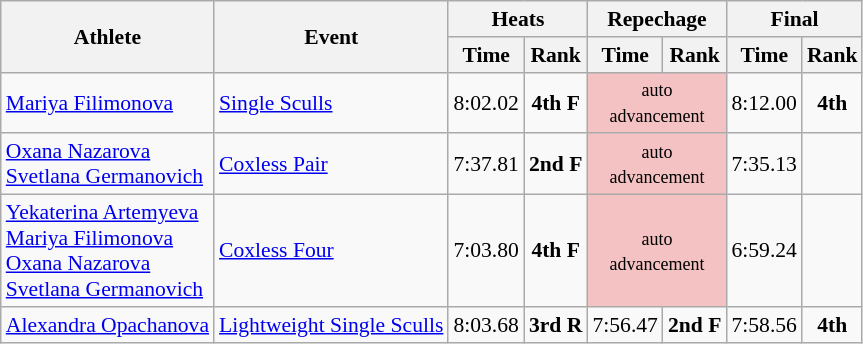<table class=wikitable style="font-size:90%">
<tr>
<th rowspan=2>Athlete</th>
<th rowspan=2>Event</th>
<th colspan=2>Heats</th>
<th colspan=2>Repechage</th>
<th colspan=2>Final</th>
</tr>
<tr>
<th>Time</th>
<th>Rank</th>
<th>Time</th>
<th>Rank</th>
<th>Time</th>
<th>Rank</th>
</tr>
<tr>
<td><a href='#'>Mariya Filimonova</a></td>
<td><a href='#'>Single Sculls</a></td>
<td align=center>8:02.02</td>
<td align=center><strong>4th F</strong></td>
<td colspan="2" style="text-align:center; background:#f4c2c2;"><small>auto<br>advancement</small></td>
<td align=center>8:12.00</td>
<td align=center><strong>4th</strong></td>
</tr>
<tr>
<td><a href='#'>Oxana Nazarova</a><br><a href='#'>Svetlana Germanovich</a></td>
<td><a href='#'>Coxless Pair</a></td>
<td align=center>7:37.81</td>
<td align=center><strong>2nd F</strong></td>
<td colspan="2" style="text-align:center; background:#f4c2c2;"><small>auto<br>advancement</small></td>
<td align=center>7:35.13</td>
<td align=center></td>
</tr>
<tr>
<td><a href='#'>Yekaterina Artemyeva</a><br><a href='#'>Mariya Filimonova</a><br><a href='#'>Oxana Nazarova</a><br><a href='#'>Svetlana Germanovich</a></td>
<td><a href='#'>Coxless Four</a></td>
<td align=center>7:03.80</td>
<td align=center><strong>4th F</strong></td>
<td colspan="2" style="text-align:center; background:#f4c2c2;"><small>auto<br>advancement</small></td>
<td align=center>6:59.24</td>
<td align=center></td>
</tr>
<tr>
<td><a href='#'>Alexandra Opachanova</a></td>
<td><a href='#'>Lightweight Single Sculls</a></td>
<td align=center>8:03.68</td>
<td align=center><strong>3rd R</strong></td>
<td align=center>7:56.47</td>
<td align=center><strong>2nd F</strong></td>
<td align=center>7:58.56</td>
<td align=center><strong>4th</strong></td>
</tr>
</table>
